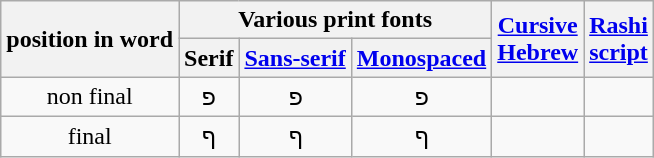<table class=wikitable style="text-align:center;">
<tr>
<th rowspan=2>position in word</th>
<th colspan=3>Various print fonts</th>
<th rowspan=2><a href='#'>Cursive<br>Hebrew</a></th>
<th rowspan=2><a href='#'>Rashi<br>script</a></th>
</tr>
<tr>
<th>Serif</th>
<th><a href='#'>Sans-serif</a></th>
<th><a href='#'>Monospaced</a></th>
</tr>
<tr>
<td>non final</td>
<td><span>פ</span></td>
<td><span>פ</span></td>
<td><span>פ</span></td>
<td></td>
<td></td>
</tr>
<tr>
<td>final</td>
<td><span>ף</span></td>
<td><span>ף</span></td>
<td><span>ף</span></td>
<td></td>
<td></td>
</tr>
</table>
